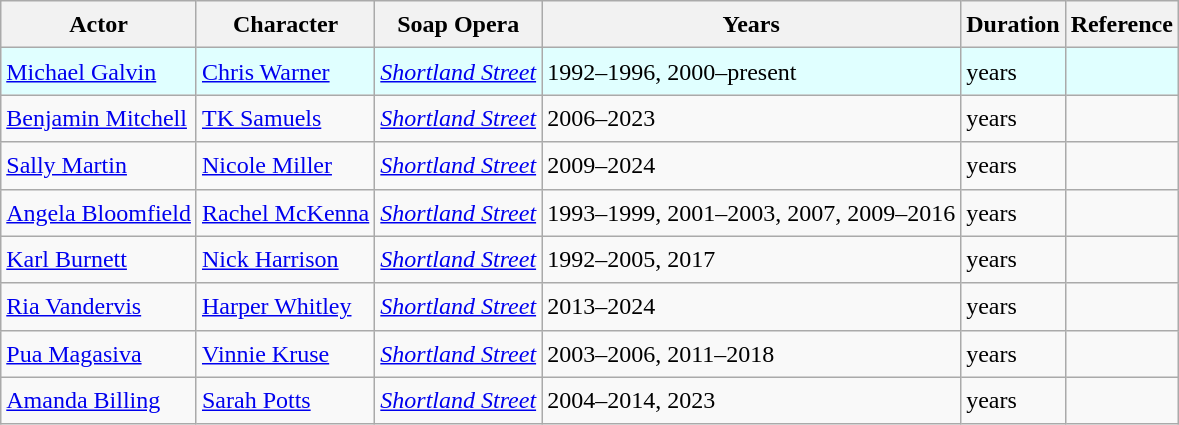<table class="wikitable sortable" style="font-size:1.00em; line-height:1.5em;">
<tr ">
<th>Actor</th>
<th>Character</th>
<th>Soap Opera</th>
<th>Years</th>
<th>Duration</th>
<th>Reference</th>
</tr>
<tr style="background:#e0ffff;">
<td><a href='#'>Michael Galvin</a></td>
<td><a href='#'>Chris Warner</a></td>
<td><em><a href='#'>Shortland Street</a></em></td>
<td>1992–1996, 2000–present</td>
<td> years</td>
<td></td>
</tr>
<tr>
<td><a href='#'>Benjamin Mitchell</a></td>
<td><a href='#'>TK Samuels</a></td>
<td><em><a href='#'>Shortland Street</a></em></td>
<td>2006–2023</td>
<td> years</td>
<td></td>
</tr>
<tr>
<td><a href='#'>Sally Martin</a></td>
<td><a href='#'>Nicole Miller</a></td>
<td><em><a href='#'>Shortland Street</a></em></td>
<td>2009–2024</td>
<td> years</td>
<td></td>
</tr>
<tr>
<td><a href='#'>Angela Bloomfield</a></td>
<td><a href='#'>Rachel McKenna</a></td>
<td><em><a href='#'>Shortland Street</a></em></td>
<td>1993–1999, 2001–2003, 2007, 2009–2016</td>
<td> years</td>
<td></td>
</tr>
<tr>
<td><a href='#'>Karl Burnett</a></td>
<td><a href='#'>Nick Harrison</a></td>
<td><em><a href='#'>Shortland Street</a></em></td>
<td>1992–2005, 2017</td>
<td> years</td>
<td></td>
</tr>
<tr>
<td><a href='#'>Ria Vandervis</a></td>
<td><a href='#'>Harper Whitley</a></td>
<td><em><a href='#'>Shortland Street</a></em></td>
<td>2013–2024</td>
<td> years</td>
<td></td>
</tr>
<tr>
<td><a href='#'>Pua Magasiva</a></td>
<td><a href='#'>Vinnie Kruse</a></td>
<td><em><a href='#'>Shortland Street</a></em></td>
<td>2003–2006, 2011–2018</td>
<td> years</td>
<td></td>
</tr>
<tr>
<td><a href='#'>Amanda Billing</a></td>
<td><a href='#'>Sarah Potts</a></td>
<td><em><a href='#'>Shortland Street</a></em></td>
<td>2004–2014, 2023</td>
<td> years</td>
<td></td>
</tr>
</table>
